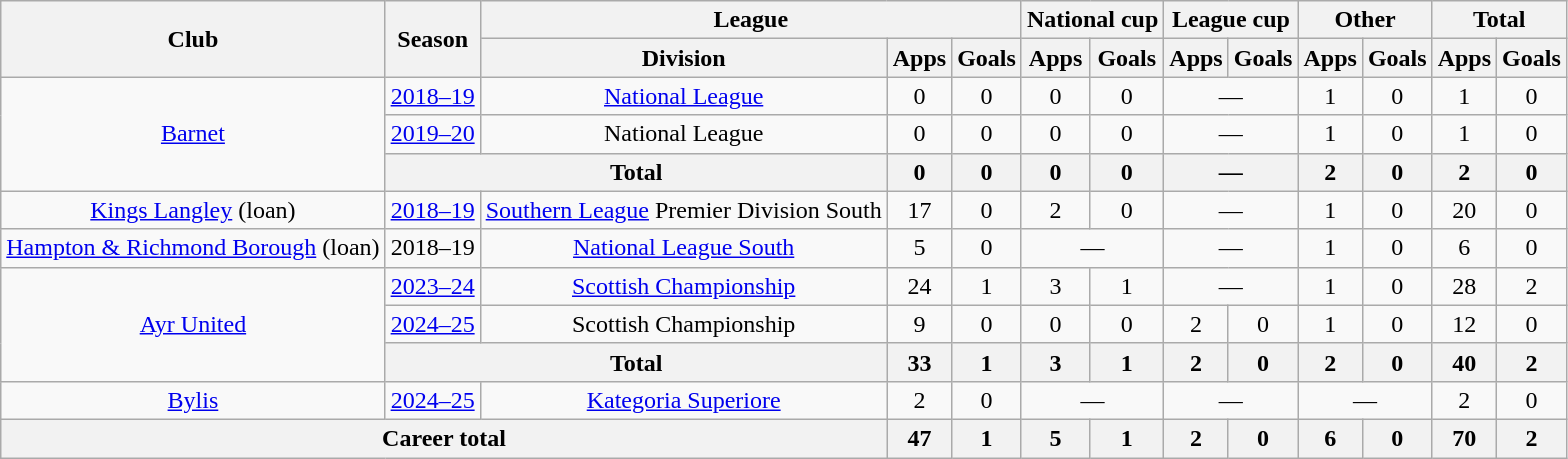<table class="wikitable" style="text-align: center">
<tr>
<th rowspan="2">Club</th>
<th rowspan="2">Season</th>
<th colspan="3">League</th>
<th colspan="2">National cup</th>
<th colspan="2">League cup</th>
<th colspan="2">Other</th>
<th colspan="2">Total</th>
</tr>
<tr>
<th>Division</th>
<th>Apps</th>
<th>Goals</th>
<th>Apps</th>
<th>Goals</th>
<th>Apps</th>
<th>Goals</th>
<th>Apps</th>
<th>Goals</th>
<th>Apps</th>
<th>Goals</th>
</tr>
<tr>
<td rowspan="3"><a href='#'>Barnet</a></td>
<td><a href='#'>2018–19</a></td>
<td><a href='#'>National League</a></td>
<td>0</td>
<td>0</td>
<td>0</td>
<td>0</td>
<td colspan="2">―</td>
<td>1</td>
<td>0</td>
<td>1</td>
<td>0</td>
</tr>
<tr>
<td><a href='#'>2019–20</a></td>
<td>National League</td>
<td>0</td>
<td>0</td>
<td>0</td>
<td>0</td>
<td colspan="2">―</td>
<td>1</td>
<td>0</td>
<td>1</td>
<td>0</td>
</tr>
<tr>
<th colspan="2">Total</th>
<th>0</th>
<th>0</th>
<th>0</th>
<th>0</th>
<th colspan="2">―</th>
<th>2</th>
<th>0</th>
<th>2</th>
<th>0</th>
</tr>
<tr>
<td><a href='#'>Kings Langley</a> (loan)</td>
<td><a href='#'>2018–19</a></td>
<td><a href='#'>Southern League</a> Premier Division South</td>
<td>17</td>
<td>0</td>
<td>2</td>
<td>0</td>
<td colspan="2">―</td>
<td>1</td>
<td>0</td>
<td>20</td>
<td>0</td>
</tr>
<tr>
<td><a href='#'>Hampton & Richmond Borough</a> (loan)</td>
<td>2018–19</td>
<td><a href='#'>National League South</a></td>
<td>5</td>
<td>0</td>
<td colspan="2">―</td>
<td colspan="2">―</td>
<td>1</td>
<td>0</td>
<td>6</td>
<td>0</td>
</tr>
<tr>
<td rowspan="3"><a href='#'>Ayr United</a></td>
<td><a href='#'>2023–24</a></td>
<td><a href='#'>Scottish Championship</a></td>
<td>24</td>
<td>1</td>
<td>3</td>
<td>1</td>
<td colspan="2">―</td>
<td>1</td>
<td>0</td>
<td>28</td>
<td>2</td>
</tr>
<tr>
<td><a href='#'>2024–25</a></td>
<td>Scottish Championship</td>
<td>9</td>
<td>0</td>
<td>0</td>
<td>0</td>
<td>2</td>
<td>0</td>
<td>1</td>
<td>0</td>
<td>12</td>
<td>0</td>
</tr>
<tr>
<th colspan="2">Total</th>
<th>33</th>
<th>1</th>
<th>3</th>
<th>1</th>
<th>2</th>
<th>0</th>
<th>2</th>
<th>0</th>
<th>40</th>
<th>2</th>
</tr>
<tr>
<td><a href='#'>Bylis</a></td>
<td><a href='#'>2024–25</a></td>
<td><a href='#'>Kategoria Superiore</a></td>
<td>2</td>
<td>0</td>
<td colspan="2">―</td>
<td colspan="2">―</td>
<td colspan="2">―</td>
<td>2</td>
<td>0</td>
</tr>
<tr>
<th colspan="3">Career total</th>
<th>47</th>
<th>1</th>
<th>5</th>
<th>1</th>
<th>2</th>
<th>0</th>
<th>6</th>
<th>0</th>
<th>70</th>
<th>2</th>
</tr>
</table>
